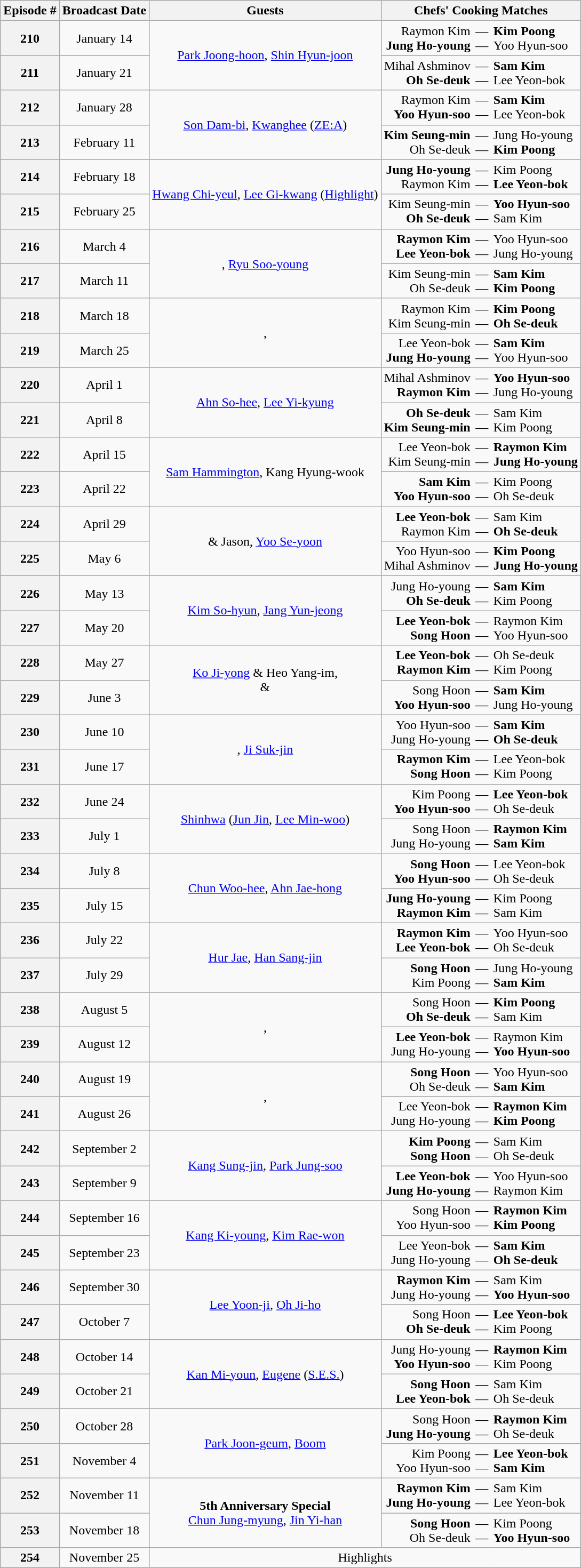<table class="wikitable" style="text-align:center;">
<tr>
<th>Episode #</th>
<th>Broadcast Date</th>
<th>Guests</th>
<th colspan=3>Chefs' Cooking Matches</th>
</tr>
<tr>
<th>210</th>
<td>January 14</td>
<td rowspan=2><a href='#'>Park Joong-hoon</a>, <a href='#'>Shin Hyun-joon</a></td>
<td style="text-align:right; border-right:none;">Raymon Kim<br><strong>Jung Ho-young</strong></td>
<td style="border-left:none; border-right:none;">—<br>—</td>
<td style="text-align:left; border-left:none;"><strong>Kim Poong</strong><br>Yoo Hyun-soo</td>
</tr>
<tr>
<th>211</th>
<td>January 21</td>
<td style="text-align:right; border-right:none;">Mihal Ashminov<br><strong>Oh Se-deuk</strong></td>
<td style="border-left:none; border-right:none;">—<br>—</td>
<td style="text-align:left; border-left:none;"><strong>Sam Kim</strong><br>Lee Yeon-bok</td>
</tr>
<tr>
<th>212</th>
<td>January 28</td>
<td rowspan=2><a href='#'>Son Dam-bi</a>, <a href='#'>Kwanghee</a> (<a href='#'>ZE:A</a>)</td>
<td style="text-align:right; border-right:none;">Raymon Kim<br><strong>Yoo Hyun-soo</strong></td>
<td style="border-left:none; border-right:none;">—<br>—</td>
<td style="text-align:left; border-left:none;"><strong>Sam Kim</strong><br>Lee Yeon-bok</td>
</tr>
<tr>
<th>213</th>
<td>February 11</td>
<td style="text-align:right; border-right:none;"><strong>Kim Seung-min</strong><br>Oh Se-deuk</td>
<td style="border-left:none; border-right:none;">—<br>—</td>
<td style="text-align:left; border-left:none;">Jung Ho-young<br><strong>Kim Poong</strong></td>
</tr>
<tr>
<th>214</th>
<td>February 18</td>
<td rowspan=2><a href='#'>Hwang Chi-yeul</a>, <a href='#'>Lee Gi-kwang</a> (<a href='#'>Highlight</a>)</td>
<td style="text-align:right; border-right:none;"><strong>Jung Ho-young</strong><br>Raymon Kim</td>
<td style="border-left:none; border-right:none;">—<br>—</td>
<td style="text-align:left; border-left:none;">Kim Poong<br><strong>Lee Yeon-bok</strong></td>
</tr>
<tr>
<th>215</th>
<td>February 25</td>
<td style="text-align:right; border-right:none;">Kim Seung-min<br><strong>Oh Se-deuk</strong></td>
<td style="border-left:none; border-right:none;">—<br>—</td>
<td style="text-align:left; border-left:none;"><strong>Yoo Hyun-soo</strong><br>Sam Kim</td>
</tr>
<tr>
<th>216</th>
<td>March 4</td>
<td rowspan=2>, <a href='#'>Ryu Soo-young</a></td>
<td style="text-align:right; border-right:none;"><strong>Raymon Kim</strong><br><strong>Lee Yeon-bok</strong></td>
<td style="border-left:none; border-right:none;">—<br>—</td>
<td style="text-align:left; border-left:none;">Yoo Hyun-soo<br>Jung Ho-young</td>
</tr>
<tr>
<th>217</th>
<td>March 11</td>
<td style="text-align:right; border-right:none;">Kim Seung-min<br>Oh Se-deuk</td>
<td style="border-left:none; border-right:none;">—<br>—</td>
<td style="text-align:left; border-left:none;"><strong>Sam Kim</strong><br><strong>Kim Poong</strong></td>
</tr>
<tr>
<th>218</th>
<td>March 18</td>
<td rowspan=2>, </td>
<td style="text-align:right; border-right:none;">Raymon Kim<br>Kim Seung-min</td>
<td style="border-left:none; border-right:none;">—<br>—</td>
<td style="text-align:left; border-left:none;"><strong>Kim Poong</strong><br><strong>Oh Se-deuk</strong></td>
</tr>
<tr>
<th>219</th>
<td>March 25</td>
<td style="text-align:right; border-right:none;">Lee Yeon-bok<br><strong>Jung Ho-young</strong></td>
<td style="border-left:none; border-right:none;">—<br>—</td>
<td style="text-align:left; border-left:none;"><strong>Sam Kim</strong><br>Yoo Hyun-soo</td>
</tr>
<tr>
<th>220</th>
<td>April 1</td>
<td rowspan=2><a href='#'>Ahn So-hee</a>, <a href='#'>Lee Yi-kyung</a></td>
<td style="text-align:right; border-right:none;">Mihal Ashminov<br><strong>Raymon Kim</strong></td>
<td style="border-left:none; border-right:none;">—<br>—</td>
<td style="text-align:left; border-left:none;"><strong>Yoo Hyun-soo</strong><br>Jung Ho-young</td>
</tr>
<tr>
<th>221</th>
<td>April 8</td>
<td style="text-align:right; border-right:none;"><strong>Oh Se-deuk</strong><br><strong>Kim Seung-min</strong></td>
<td style="border-left:none; border-right:none;">—<br>—</td>
<td style="text-align:left; border-left:none;">Sam Kim<br>Kim Poong</td>
</tr>
<tr>
<th>222</th>
<td>April 15</td>
<td rowspan=2><a href='#'>Sam Hammington</a>, Kang Hyung-wook</td>
<td style="text-align:right; border-right:none;">Lee Yeon-bok<br>Kim Seung-min</td>
<td style="border-left:none; border-right:none;">—<br>—</td>
<td style="text-align:left; border-left:none;"><strong>Raymon Kim</strong><br><strong>Jung Ho-young</strong></td>
</tr>
<tr>
<th>223</th>
<td>April 22</td>
<td style="text-align:right; border-right:none;"><strong>Sam Kim</strong><br><strong>Yoo Hyun-soo</strong></td>
<td style="border-left:none; border-right:none;">—<br>—</td>
<td style="text-align:left; border-left:none;">Kim Poong<br>Oh Se-deuk</td>
</tr>
<tr>
<th>224</th>
<td>April 29</td>
<td rowspan=2> & Jason, <a href='#'>Yoo Se-yoon</a></td>
<td style="text-align:right; border-right:none;"><strong>Lee Yeon-bok</strong><br>Raymon Kim</td>
<td style="border-left:none; border-right:none;">—<br>—</td>
<td style="text-align:left; border-left:none;">Sam Kim<br><strong>Oh Se-deuk</strong></td>
</tr>
<tr>
<th>225</th>
<td>May 6</td>
<td style="text-align:right; border-right:none;">Yoo Hyun-soo<br>Mihal Ashminov</td>
<td style="border-left:none; border-right:none;">—<br>—</td>
<td style="text-align:left; border-left:none;"><strong>Kim Poong</strong><br><strong>Jung Ho-young</strong></td>
</tr>
<tr>
<th>226</th>
<td>May 13</td>
<td rowspan=2><a href='#'>Kim So-hyun</a>, <a href='#'>Jang Yun-jeong</a></td>
<td style="text-align:right; border-right:none;">Jung Ho-young<br><strong>Oh Se-deuk</strong></td>
<td style="border-left:none; border-right:none;">—<br>—</td>
<td style="text-align:left; border-left:none;"><strong>Sam Kim</strong><br>Kim Poong</td>
</tr>
<tr>
<th>227</th>
<td>May 20</td>
<td style="text-align:right; border-right:none;"><strong>Lee Yeon-bok</strong><br><strong>Song Hoon</strong></td>
<td style="border-left:none; border-right:none;">—<br>—</td>
<td style="text-align:left; border-left:none;">Raymon Kim<br>Yoo Hyun-soo</td>
</tr>
<tr>
<th>228</th>
<td>May 27</td>
<td rowspan=2><a href='#'>Ko Ji-yong</a> & Heo Yang-im,<br> & </td>
<td style="text-align:right; border-right:none;"><strong>Lee Yeon-bok</strong><br><strong>Raymon Kim</strong></td>
<td style="border-left:none; border-right:none;">—<br>—</td>
<td style="text-align:left; border-left:none;">Oh Se-deuk<br>Kim Poong</td>
</tr>
<tr>
<th>229</th>
<td>June 3</td>
<td style="text-align:right; border-right:none;">Song Hoon<br><strong>Yoo Hyun-soo</strong></td>
<td style="border-left:none; border-right:none;">—<br>—</td>
<td style="text-align:left; border-left:none;"><strong>Sam Kim</strong><br>Jung Ho-young</td>
</tr>
<tr>
<th>230</th>
<td>June 10</td>
<td rowspan=2>, <a href='#'>Ji Suk-jin</a></td>
<td style="text-align:right; border-right:none;">Yoo Hyun-soo<br>Jung Ho-young</td>
<td style="border-left:none; border-right:none;">—<br>—</td>
<td style="text-align:left; border-left:none;"><strong>Sam Kim</strong><br><strong>Oh Se-deuk</strong></td>
</tr>
<tr>
<th>231</th>
<td>June 17</td>
<td style="text-align:right; border-right:none;"><strong>Raymon Kim</strong><br><strong>Song Hoon</strong></td>
<td style="border-left:none; border-right:none;">—<br>—</td>
<td style="text-align:left; border-left:none;">Lee Yeon-bok<br>Kim Poong</td>
</tr>
<tr>
<th>232</th>
<td>June 24</td>
<td rowspan=2><a href='#'>Shinhwa</a> (<a href='#'>Jun Jin</a>, <a href='#'>Lee Min-woo</a>)</td>
<td style="text-align:right; border-right:none;">Kim Poong<br><strong>Yoo Hyun-soo</strong></td>
<td style="border-left:none; border-right:none;">—<br>—</td>
<td style="text-align:left; border-left:none;"><strong>Lee Yeon-bok</strong><br>Oh Se-deuk</td>
</tr>
<tr>
<th>233</th>
<td>July 1</td>
<td style="text-align:right; border-right:none;">Song Hoon<br>Jung Ho-young</td>
<td style="border-left:none; border-right:none;">—<br>—</td>
<td style="text-align:left; border-left:none;"><strong>Raymon Kim</strong><br><strong>Sam Kim</strong></td>
</tr>
<tr>
<th>234</th>
<td>July 8</td>
<td rowspan=2><a href='#'>Chun Woo-hee</a>, <a href='#'>Ahn Jae-hong</a></td>
<td style="text-align:right; border-right:none;"><strong>Song Hoon</strong><br><strong>Yoo Hyun-soo</strong></td>
<td style="border-left:none; border-right:none;">—<br>—</td>
<td style="text-align:left; border-left:none;">Lee Yeon-bok<br>Oh Se-deuk</td>
</tr>
<tr>
<th>235</th>
<td>July 15</td>
<td style="text-align:right; border-right:none;"><strong>Jung Ho-young</strong><br><strong>Raymon Kim</strong></td>
<td style="border-left:none; border-right:none;">—<br>—</td>
<td style="text-align:left; border-left:none;">Kim Poong<br>Sam Kim</td>
</tr>
<tr>
<th>236</th>
<td>July 22</td>
<td rowspan=2><a href='#'>Hur Jae</a>, <a href='#'>Han Sang-jin</a></td>
<td style="text-align:right; border-right:none;"><strong>Raymon Kim</strong><br><strong>Lee Yeon-bok</strong></td>
<td style="border-left:none; border-right:none;">—<br>—</td>
<td style="text-align:left; border-left:none;">Yoo Hyun-soo<br>Oh Se-deuk</td>
</tr>
<tr>
<th>237</th>
<td>July 29</td>
<td style="text-align:right; border-right:none;"><strong>Song Hoon</strong><br>Kim Poong</td>
<td style="border-left:none; border-right:none;">—<br>—</td>
<td style="text-align:left; border-left:none;">Jung Ho-young<br><strong>Sam Kim</strong></td>
</tr>
<tr>
<th>238</th>
<td>August 5</td>
<td rowspan=2>, </td>
<td style="text-align:right; border-right:none;">Song Hoon<br><strong>Oh Se-deuk</strong></td>
<td style="border-left:none; border-right:none;">—<br>—</td>
<td style="text-align:left; border-left:none;"><strong>Kim Poong</strong><br>Sam Kim</td>
</tr>
<tr>
<th>239</th>
<td>August 12</td>
<td style="text-align:right; border-right:none;"><strong>Lee Yeon-bok</strong><br>Jung Ho-young</td>
<td style="border-left:none; border-right:none;">—<br>—</td>
<td style="text-align:left; border-left:none;">Raymon Kim<br><strong>Yoo Hyun-soo</strong></td>
</tr>
<tr>
<th>240</th>
<td>August 19</td>
<td rowspan=2>, </td>
<td style="text-align:right; border-right:none;"><strong>Song Hoon</strong><br>Oh Se-deuk</td>
<td style="border-left:none; border-right:none;">—<br>—</td>
<td style="text-align:left; border-left:none;">Yoo Hyun-soo<br><strong>Sam Kim</strong></td>
</tr>
<tr>
<th>241</th>
<td>August 26</td>
<td style="text-align:right; border-right:none;">Lee Yeon-bok<br>Jung Ho-young</td>
<td style="border-left:none; border-right:none;">—<br>—</td>
<td style="text-align:left; border-left:none;"><strong>Raymon Kim</strong><br><strong>Kim Poong</strong></td>
</tr>
<tr>
<th>242</th>
<td>September 2</td>
<td rowspan=2><a href='#'>Kang Sung-jin</a>, <a href='#'>Park Jung-soo</a></td>
<td style="text-align:right; border-right:none;"><strong>Kim Poong</strong><br><strong>Song Hoon</strong></td>
<td style="border-left:none; border-right:none;">—<br>—</td>
<td style="text-align:left; border-left:none;">Sam Kim<br>Oh Se-deuk</td>
</tr>
<tr>
<th>243</th>
<td>September 9</td>
<td style="text-align:right; border-right:none;"><strong>Lee Yeon-bok</strong><br><strong>Jung Ho-young</strong></td>
<td style="border-left:none; border-right:none;">—<br>—</td>
<td style="text-align:left; border-left:none;">Yoo Hyun-soo<br>Raymon Kim</td>
</tr>
<tr>
<th>244</th>
<td>September 16</td>
<td rowspan=2><a href='#'>Kang Ki-young</a>, <a href='#'>Kim Rae-won</a></td>
<td style="text-align:right; border-right:none;">Song Hoon<br>Yoo Hyun-soo</td>
<td style="border-left:none; border-right:none;">—<br>—</td>
<td style="text-align:left; border-left:none;"><strong>Raymon Kim</strong><br><strong>Kim Poong</strong></td>
</tr>
<tr>
<th>245</th>
<td>September 23</td>
<td style="text-align:right; border-right:none;">Lee Yeon-bok<br>Jung Ho-young</td>
<td style="border-left:none; border-right:none;">—<br>—</td>
<td style="text-align:left; border-left:none;"><strong>Sam Kim</strong><br><strong>Oh Se-deuk</strong></td>
</tr>
<tr>
<th>246</th>
<td>September 30</td>
<td rowspan=2><a href='#'>Lee Yoon-ji</a>, <a href='#'>Oh Ji-ho</a></td>
<td style="text-align:right; border-right:none;"><strong>Raymon Kim</strong><br>Jung Ho-young</td>
<td style="border-left:none; border-right:none;">—<br>—</td>
<td style="text-align:left; border-left:none;">Sam Kim<br><strong>Yoo Hyun-soo</strong></td>
</tr>
<tr>
<th>247</th>
<td>October 7</td>
<td style="text-align:right; border-right:none;">Song Hoon<br><strong>Oh Se-deuk</strong></td>
<td style="border-left:none; border-right:none;">—<br>—</td>
<td style="text-align:left; border-left:none;"><strong>Lee Yeon-bok</strong><br>Kim Poong</td>
</tr>
<tr>
<th>248</th>
<td>October 14</td>
<td rowspan=2><a href='#'>Kan Mi-youn</a>, <a href='#'>Eugene</a> (<a href='#'>S.E.S.</a>)</td>
<td style="text-align:right; border-right:none;">Jung Ho-young<br><strong>Yoo Hyun-soo</strong></td>
<td style="border-left:none; border-right:none;">—<br>—</td>
<td style="text-align:left; border-left:none;"><strong>Raymon Kim</strong><br>Kim Poong</td>
</tr>
<tr>
<th>249</th>
<td>October 21</td>
<td style="text-align:right; border-right:none;"><strong>Song Hoon</strong><br><strong>Lee Yeon-bok</strong></td>
<td style="border-left:none; border-right:none;">—<br>—</td>
<td style="text-align:left; border-left:none;">Sam Kim<br>Oh Se-deuk</td>
</tr>
<tr>
<th>250</th>
<td>October 28</td>
<td rowspan=2><a href='#'>Park Joon-geum</a>, <a href='#'>Boom</a></td>
<td style="text-align:right; border-right:none;">Song Hoon<br><strong>Jung Ho-young</strong></td>
<td style="border-left:none; border-right:none;">—<br>—</td>
<td style="text-align:left; border-left:none;"><strong>Raymon Kim</strong><br>Oh Se-deuk</td>
</tr>
<tr>
<th>251</th>
<td>November 4</td>
<td style="text-align:right; border-right:none;">Kim Poong<br>Yoo Hyun-soo</td>
<td style="border-left:none; border-right:none;">—<br>—</td>
<td style="text-align:left; border-left:none;"><strong>Lee Yeon-bok</strong><br><strong>Sam Kim</strong></td>
</tr>
<tr>
<th>252</th>
<td>November 11</td>
<td rowspan=2><strong>5th Anniversary Special</strong><br><a href='#'>Chun Jung-myung</a>, <a href='#'>Jin Yi-han</a></td>
<td style="text-align:right; border-right:none;"><strong>Raymon Kim</strong><br><strong>Jung Ho-young</strong></td>
<td style="border-left:none; border-right:none;">—<br>—</td>
<td style="text-align:left; border-left:none;">Sam Kim<br>Lee Yeon-bok</td>
</tr>
<tr>
<th>253</th>
<td>November 18</td>
<td style="text-align:right; border-right:none;"><strong>Song Hoon</strong><br>Oh Se-deuk</td>
<td style="border-left:none; border-right:none;">—<br>—</td>
<td style="text-align:left; border-left:none;">Kim Poong<br><strong>Yoo Hyun-soo</strong></td>
</tr>
<tr>
<th>254</th>
<td>November 25</td>
<td colspan=4>Highlights</td>
</tr>
</table>
